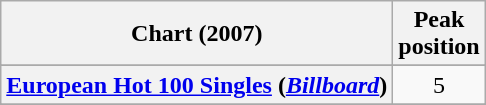<table class="wikitable sortable plainrowheaders" style="text-align:center">
<tr>
<th scope="col">Chart (2007)</th>
<th scope="col">Peak<br>position</th>
</tr>
<tr>
</tr>
<tr>
<th scope="row"><a href='#'>European Hot 100 Singles</a> (<em><a href='#'>Billboard</a></em>)</th>
<td align="center">5</td>
</tr>
<tr>
</tr>
<tr>
</tr>
</table>
